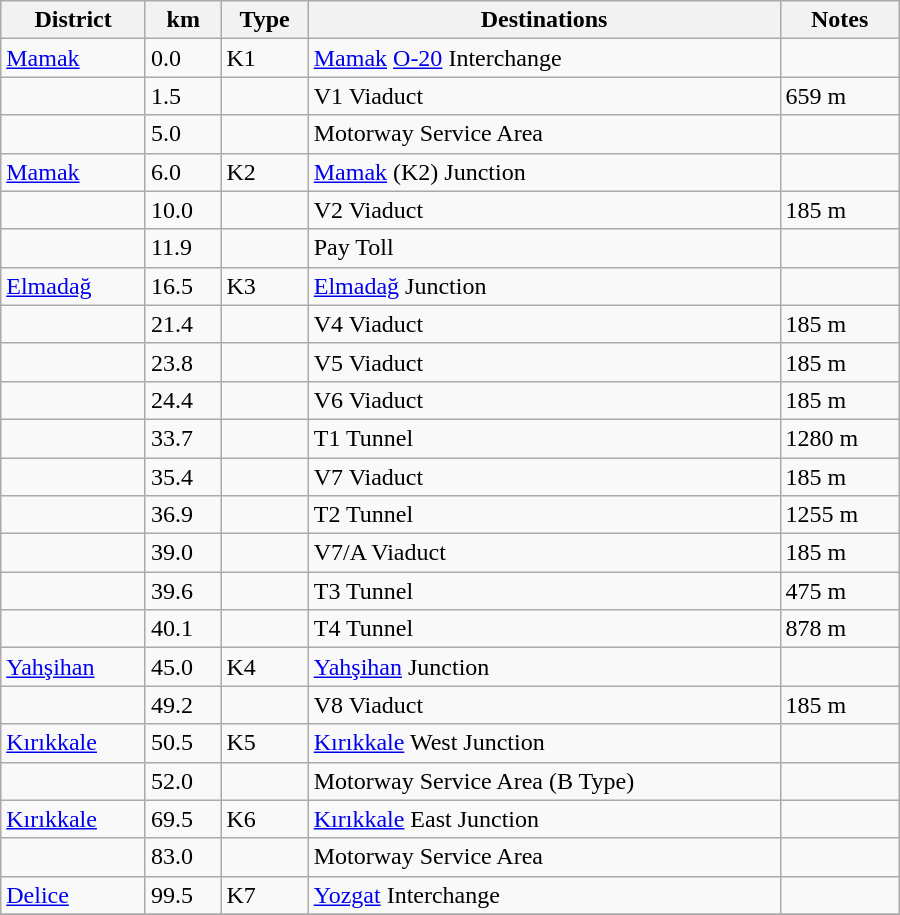<table class="wikitable"  width="600px">
<tr>
<th>District</th>
<th>km</th>
<th>Type</th>
<th>Destinations</th>
<th>Notes</th>
</tr>
<tr>
<td><a href='#'>Mamak</a></td>
<td>0.0</td>
<td> K1</td>
<td><a href='#'>Mamak</a> <a href='#'>O-20</a> Interchange</td>
<td></td>
</tr>
<tr>
<td></td>
<td>1.5</td>
<td></td>
<td>V1 Viaduct</td>
<td>659 m</td>
</tr>
<tr>
<td></td>
<td>5.0</td>
<td></td>
<td>Motorway Service Area</td>
<td></td>
</tr>
<tr>
<td><a href='#'>Mamak</a></td>
<td>6.0</td>
<td> K2</td>
<td><a href='#'>Mamak</a> (K2) Junction</td>
<td></td>
</tr>
<tr>
<td></td>
<td>10.0</td>
<td></td>
<td>V2 Viaduct</td>
<td>185 m</td>
</tr>
<tr>
<td></td>
<td>11.9</td>
<td></td>
<td>Pay Toll</td>
<td></td>
</tr>
<tr>
<td><a href='#'>Elmadağ</a></td>
<td>16.5</td>
<td> K3</td>
<td><a href='#'>Elmadağ</a> Junction</td>
<td></td>
</tr>
<tr>
<td></td>
<td>21.4</td>
<td></td>
<td>V4 Viaduct</td>
<td>185 m</td>
</tr>
<tr>
<td></td>
<td>23.8</td>
<td></td>
<td>V5 Viaduct</td>
<td>185 m</td>
</tr>
<tr>
<td></td>
<td>24.4</td>
<td></td>
<td>V6 Viaduct</td>
<td>185 m</td>
</tr>
<tr>
<td></td>
<td>33.7</td>
<td></td>
<td>T1 Tunnel</td>
<td>1280 m</td>
</tr>
<tr>
<td></td>
<td>35.4</td>
<td></td>
<td>V7 Viaduct</td>
<td>185 m</td>
</tr>
<tr>
<td></td>
<td>36.9</td>
<td></td>
<td>T2 Tunnel</td>
<td>1255 m</td>
</tr>
<tr>
<td></td>
<td>39.0</td>
<td></td>
<td>V7/A Viaduct</td>
<td>185 m</td>
</tr>
<tr>
<td></td>
<td>39.6</td>
<td></td>
<td>T3 Tunnel</td>
<td>475 m</td>
</tr>
<tr>
<td></td>
<td>40.1</td>
<td></td>
<td>T4 Tunnel</td>
<td>878 m</td>
</tr>
<tr>
<td><a href='#'>Yahşihan</a></td>
<td>45.0</td>
<td> K4</td>
<td><a href='#'>Yahşihan</a> Junction</td>
<td></td>
</tr>
<tr>
<td></td>
<td>49.2</td>
<td></td>
<td>V8 Viaduct</td>
<td>185 m</td>
</tr>
<tr>
<td><a href='#'>Kırıkkale</a></td>
<td>50.5</td>
<td> K5</td>
<td><a href='#'>Kırıkkale</a> West Junction</td>
<td></td>
</tr>
<tr>
<td></td>
<td>52.0</td>
<td></td>
<td>Motorway Service Area (B Type)</td>
<td></td>
</tr>
<tr>
<td><a href='#'>Kırıkkale</a></td>
<td>69.5</td>
<td> K6</td>
<td><a href='#'>Kırıkkale</a> East Junction</td>
<td></td>
</tr>
<tr>
<td></td>
<td>83.0</td>
<td></td>
<td>Motorway Service Area</td>
<td></td>
</tr>
<tr>
<td><a href='#'>Delice</a></td>
<td>99.5</td>
<td> K7</td>
<td><a href='#'>Yozgat</a> Interchange</td>
<td></td>
</tr>
<tr>
</tr>
</table>
